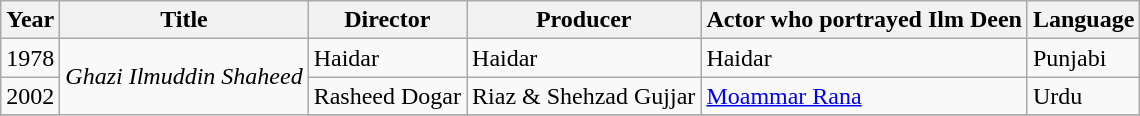<table class="wikitable">
<tr>
<th>Year</th>
<th>Title</th>
<th>Director</th>
<th>Producer</th>
<th>Actor who portrayed Ilm Deen</th>
<th>Language</th>
</tr>
<tr>
<td>1978</td>
<td rowspan="3"><em>Ghazi Ilmuddin Shaheed</em></td>
<td>Haidar</td>
<td>Haidar</td>
<td>Haidar</td>
<td>Punjabi</td>
</tr>
<tr>
<td>2002</td>
<td>Rasheed Dogar</td>
<td>Riaz & Shehzad Gujjar</td>
<td><a href='#'>Moammar Rana</a></td>
<td>Urdu</td>
</tr>
<tr>
</tr>
</table>
